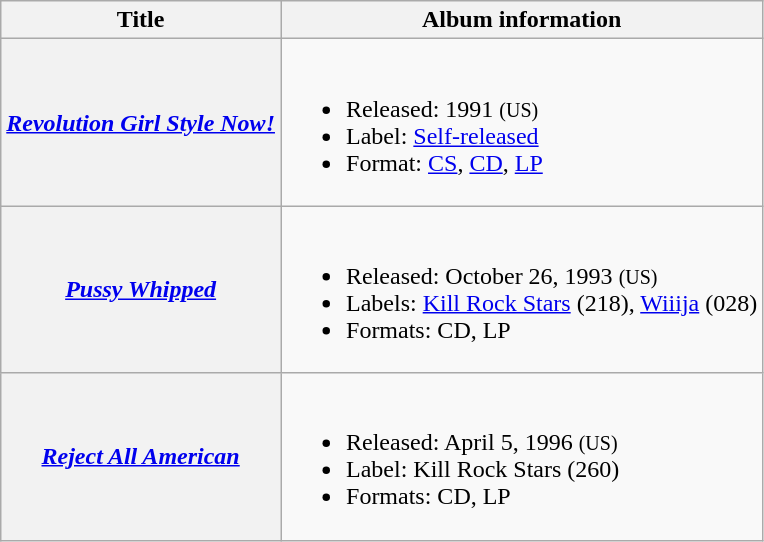<table class="wikitable plainrowheaders" style="text-align:left">
<tr>
<th scope="col">Title</th>
<th scope="col">Album information</th>
</tr>
<tr>
<th scope="row"><em><a href='#'>Revolution Girl Style Now!</a></em></th>
<td><br><ul><li>Released: 1991 <small>(US)</small></li><li>Label: <a href='#'>Self-released</a></li><li>Format: <a href='#'>CS</a>, <a href='#'>CD</a>, <a href='#'>LP</a></li></ul></td>
</tr>
<tr>
<th scope="row"><em><a href='#'>Pussy Whipped</a></em></th>
<td><br><ul><li>Released: October 26, 1993 <small>(US)</small></li><li>Labels: <a href='#'>Kill Rock Stars</a> (218), <a href='#'>Wiiija</a> (028)</li><li>Formats: CD, LP</li></ul></td>
</tr>
<tr>
<th scope="row"><em><a href='#'>Reject All American</a></em></th>
<td><br><ul><li>Released: April 5, 1996 <small>(US)</small></li><li>Label: Kill Rock Stars (260)</li><li>Formats: CD, LP</li></ul></td>
</tr>
</table>
